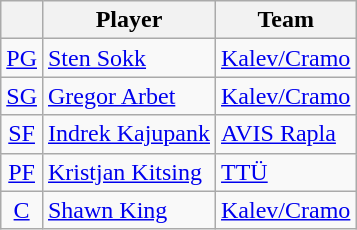<table class="wikitable">
<tr>
<th></th>
<th>Player</th>
<th>Team</th>
</tr>
<tr>
<td align="center"><a href='#'>PG</a></td>
<td> <a href='#'>Sten Sokk</a></td>
<td><a href='#'>Kalev/Cramo</a></td>
</tr>
<tr>
<td align="center"><a href='#'>SG</a></td>
<td> <a href='#'>Gregor Arbet</a></td>
<td><a href='#'>Kalev/Cramo</a></td>
</tr>
<tr>
<td align="center"><a href='#'>SF</a></td>
<td> <a href='#'>Indrek Kajupank</a></td>
<td><a href='#'>AVIS Rapla</a></td>
</tr>
<tr>
<td align="center"><a href='#'>PF</a></td>
<td> <a href='#'>Kristjan Kitsing</a></td>
<td><a href='#'>TTÜ</a></td>
</tr>
<tr>
<td align="center"><a href='#'>C</a></td>
<td> <a href='#'>Shawn King</a></td>
<td><a href='#'>Kalev/Cramo</a></td>
</tr>
</table>
